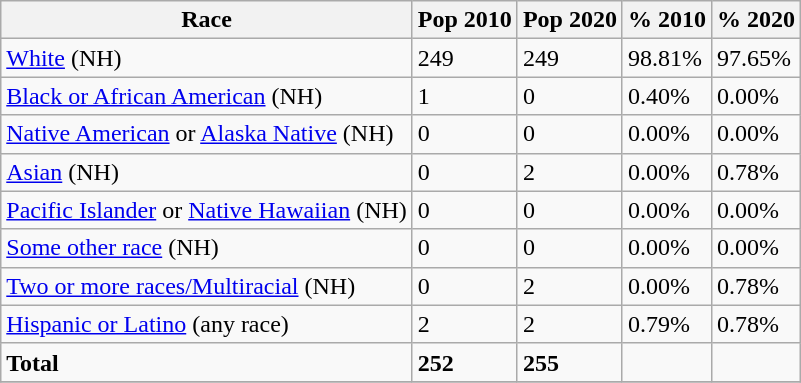<table class="wikitable">
<tr>
<th>Race</th>
<th>Pop 2010</th>
<th>Pop 2020</th>
<th>% 2010</th>
<th>% 2020</th>
</tr>
<tr>
<td><a href='#'>White</a> (NH)</td>
<td>249</td>
<td>249</td>
<td>98.81%</td>
<td>97.65%</td>
</tr>
<tr>
<td><a href='#'>Black or African American</a> (NH)</td>
<td>1</td>
<td>0</td>
<td>0.40%</td>
<td>0.00%</td>
</tr>
<tr>
<td><a href='#'>Native American</a> or <a href='#'>Alaska Native</a> (NH)</td>
<td>0</td>
<td>0</td>
<td>0.00%</td>
<td>0.00%</td>
</tr>
<tr>
<td><a href='#'>Asian</a> (NH)</td>
<td>0</td>
<td>2</td>
<td>0.00%</td>
<td>0.78%</td>
</tr>
<tr>
<td><a href='#'>Pacific Islander</a> or <a href='#'>Native Hawaiian</a> (NH)</td>
<td>0</td>
<td>0</td>
<td>0.00%</td>
<td>0.00%</td>
</tr>
<tr>
<td><a href='#'>Some other race</a> (NH)</td>
<td>0</td>
<td>0</td>
<td>0.00%</td>
<td>0.00%</td>
</tr>
<tr>
<td><a href='#'>Two or more races/Multiracial</a> (NH)</td>
<td>0</td>
<td>2</td>
<td>0.00%</td>
<td>0.78%</td>
</tr>
<tr>
<td><a href='#'>Hispanic or Latino</a> (any race)</td>
<td>2</td>
<td>2</td>
<td>0.79%</td>
<td>0.78%</td>
</tr>
<tr>
<td><strong>Total</strong></td>
<td><strong>252</strong></td>
<td><strong>255</strong></td>
<td></td>
<td></td>
</tr>
<tr>
</tr>
</table>
